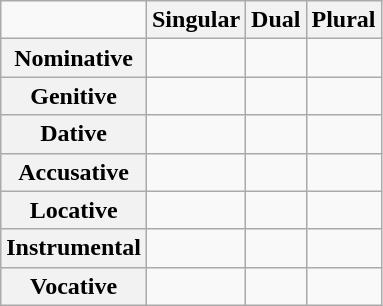<table class="wikitable">
<tr>
<td></td>
<th>Singular</th>
<th>Dual</th>
<th>Plural</th>
</tr>
<tr>
<th>Nominative</th>
<td></td>
<td></td>
<td></td>
</tr>
<tr>
<th>Genitive</th>
<td></td>
<td></td>
<td></td>
</tr>
<tr>
<th>Dative</th>
<td></td>
<td></td>
<td></td>
</tr>
<tr>
<th>Accusative</th>
<td></td>
<td></td>
<td></td>
</tr>
<tr>
<th>Locative</th>
<td></td>
<td></td>
<td></td>
</tr>
<tr>
<th>Instrumental</th>
<td></td>
<td></td>
<td></td>
</tr>
<tr>
<th>Vocative</th>
<td></td>
<td></td>
<td></td>
</tr>
</table>
